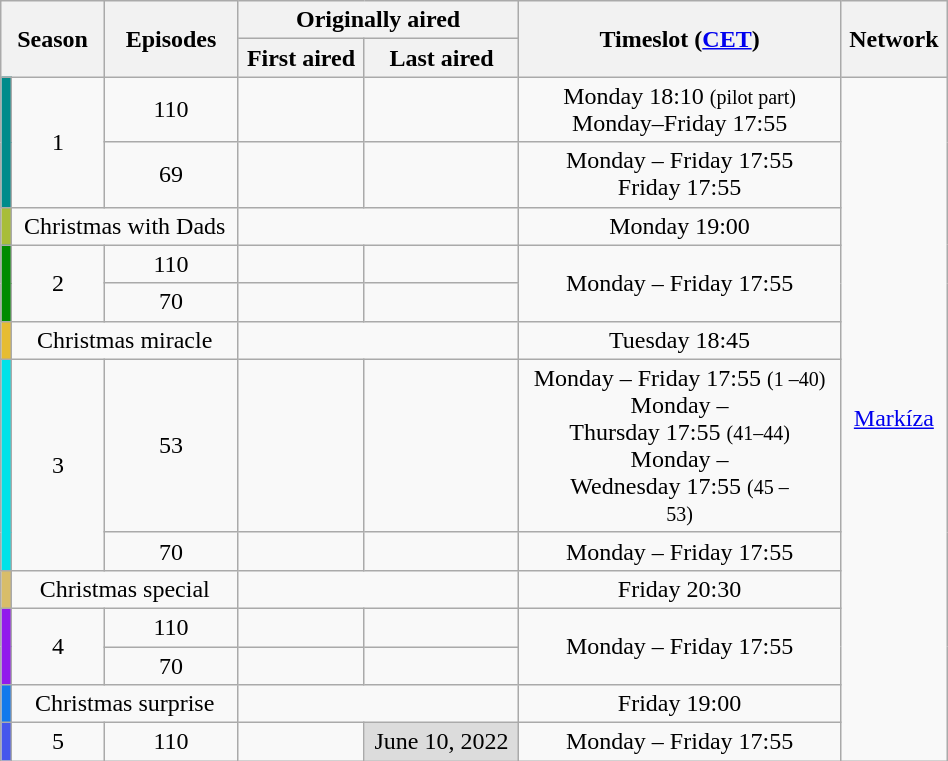<table class="wikitable" style="width: 50%; text-align:center;">
<tr>
<th colspan="2" rowspan="2">Season</th>
<th rowspan="2">Episodes</th>
<th colspan="2">Originally aired</th>
<th rowspan="2">Timeslot (<a href='#'>CET</a>)</th>
<th rowspan="2">Network</th>
</tr>
<tr>
<th>First aired</th>
<th>Last aired</th>
</tr>
<tr>
<td rowspan="2" style="background:#008B8B;"></td>
<td rowspan="2">1</td>
<td>110</td>
<td></td>
<td></td>
<td>Monday 18:10 <small>(pilot part)</small><br>Monday–Friday 17:55</td>
<td rowspan="13"><a href='#'>Markíza</a></td>
</tr>
<tr>
<td>69</td>
<td></td>
<td></td>
<td>Monday – Friday 17:55<br>Friday 17:55</td>
</tr>
<tr>
<td style="background:#A8BD39; width:1%;"></td>
<td colspan="2">Christmas with Dads</td>
<td colspan="2"></td>
<td>Monday 19:00</td>
</tr>
<tr>
<td rowspan="2" style="background:#008B00;"></td>
<td rowspan="2">2</td>
<td>110</td>
<td></td>
<td></td>
<td rowspan="2">Monday – Friday 17:55</td>
</tr>
<tr>
<td>70</td>
<td></td>
<td></td>
</tr>
<tr>
<td style="background:#E6BC32; width:1%;"></td>
<td colspan="2">Christmas miracle</td>
<td colspan="2"></td>
<td>Tuesday  18:45</td>
</tr>
<tr>
<td rowspan="2" style="background: #00E2E9; color: #000;"></td>
<td rowspan="2">3</td>
<td>53</td>
<td></td>
<td></td>
<td rowspan="1">Monday – Friday 17:55 <small>(1 –40)</small><br>Monday –<br>Thursday 17:55 <small>(41–44)</small><br>Monday –<br>Wednesday 17:55 <small>(45 –</small><br><small>53)</small></td>
</tr>
<tr>
<td>70</td>
<td></td>
<td></td>
<td>Monday – Friday 17:55</td>
</tr>
<tr>
<td style="background:#D8BD69; width:1%;"></td>
<td colspan="2">Christmas special</td>
<td colspan="2"></td>
<td>Friday 20:30</td>
</tr>
<tr>
<td rowspan="2" style="background: #9219EC;"></td>
<td rowspan="2">4</td>
<td>110</td>
<td></td>
<td></td>
<td rowspan="2">Monday – Friday 17:55</td>
</tr>
<tr>
<td>70</td>
<td></td>
<td></td>
</tr>
<tr>
<td style="background:#1279EC; width:1%;"></td>
<td colspan="2">Christmas surprise</td>
<td colspan="2"></td>
<td>Friday 19:00</td>
</tr>
<tr>
<td rowspan="2" style="background: #4657EC;"></td>
<td rowspan="2">5</td>
<td>110</td>
<td></td>
<td style="background:#DCDCDC; colorwidth:#8080801%;">June 10, 2022</td>
<td>Monday – Friday 17:55</td>
</tr>
</table>
